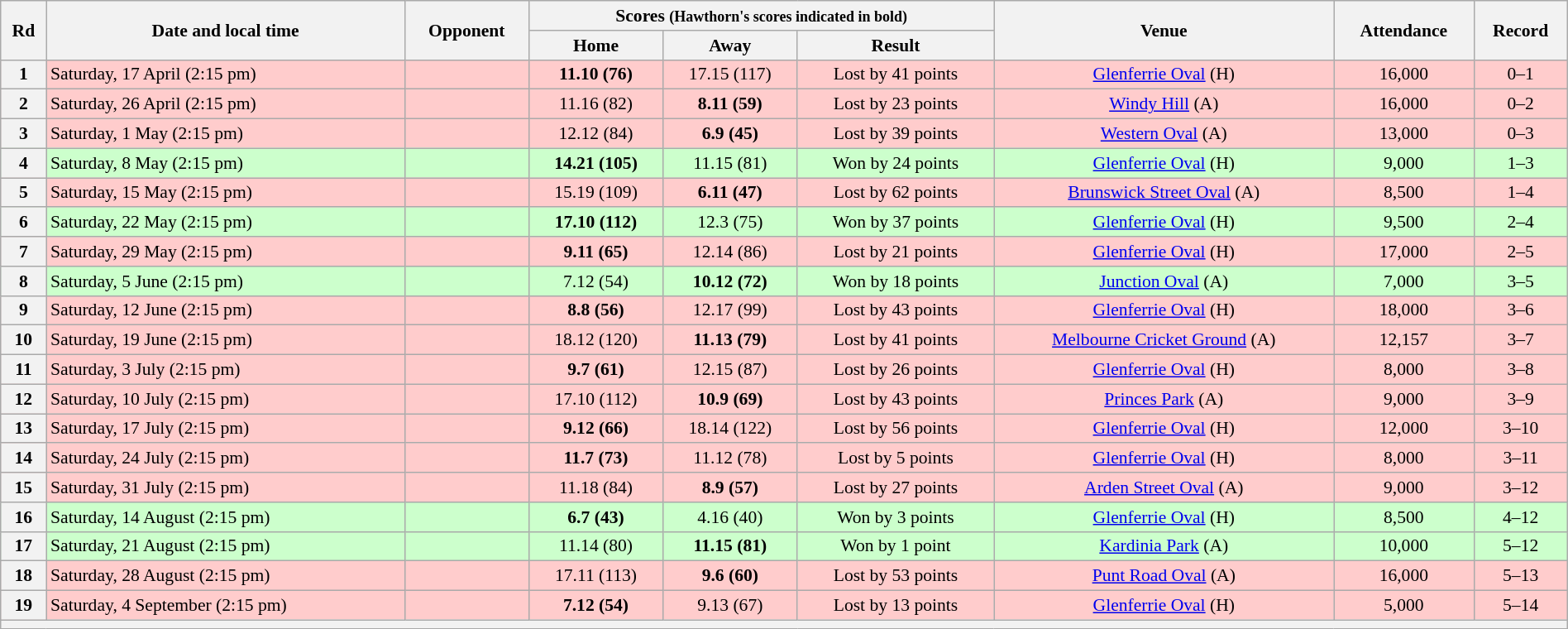<table class="wikitable" style="font-size:90%; text-align:center; width: 100%; margin-left: auto; margin-right: auto">
<tr>
<th rowspan="2">Rd</th>
<th rowspan="2">Date and local time</th>
<th rowspan="2">Opponent</th>
<th colspan="3">Scores <small>(Hawthorn's scores indicated in bold)</small></th>
<th rowspan="2">Venue</th>
<th rowspan="2">Attendance</th>
<th rowspan="2">Record</th>
</tr>
<tr>
<th>Home</th>
<th>Away</th>
<th>Result</th>
</tr>
<tr style="background:#fcc;">
<th>1</th>
<td align=left>Saturday, 17 April (2:15 pm)</td>
<td align=left></td>
<td><strong>11.10 (76)</strong></td>
<td>17.15 (117)</td>
<td>Lost by 41 points</td>
<td><a href='#'>Glenferrie Oval</a> (H)</td>
<td>16,000</td>
<td>0–1</td>
</tr>
<tr style="background:#fcc;">
<th>2</th>
<td align=left>Saturday, 26 April (2:15 pm)</td>
<td align=left></td>
<td>11.16 (82)</td>
<td><strong>8.11 (59)</strong></td>
<td>Lost by 23 points</td>
<td><a href='#'>Windy Hill</a> (A)</td>
<td>16,000</td>
<td>0–2</td>
</tr>
<tr style="background:#fcc;">
<th>3</th>
<td align=left>Saturday, 1 May (2:15 pm)</td>
<td align=left></td>
<td>12.12 (84)</td>
<td><strong>6.9 (45)</strong></td>
<td>Lost by 39 points</td>
<td><a href='#'>Western Oval</a> (A)</td>
<td>13,000</td>
<td>0–3</td>
</tr>
<tr style="background:#cfc">
<th>4</th>
<td align=left>Saturday, 8 May (2:15 pm)</td>
<td align=left></td>
<td><strong>14.21 (105)</strong></td>
<td>11.15 (81)</td>
<td>Won by 24 points</td>
<td><a href='#'>Glenferrie Oval</a> (H)</td>
<td>9,000</td>
<td>1–3</td>
</tr>
<tr style="background:#fcc;">
<th>5</th>
<td align=left>Saturday, 15 May (2:15 pm)</td>
<td align=left></td>
<td>15.19 (109)</td>
<td><strong>6.11 (47)</strong></td>
<td>Lost by 62 points</td>
<td><a href='#'>Brunswick Street Oval</a> (A)</td>
<td>8,500</td>
<td>1–4</td>
</tr>
<tr style="background:#cfc">
<th>6</th>
<td align=left>Saturday, 22 May (2:15 pm)</td>
<td align=left></td>
<td><strong>17.10 (112)</strong></td>
<td>12.3 (75)</td>
<td>Won by 37 points</td>
<td><a href='#'>Glenferrie Oval</a> (H)</td>
<td>9,500</td>
<td>2–4</td>
</tr>
<tr style="background:#fcc;">
<th>7</th>
<td align=left>Saturday, 29 May (2:15 pm)</td>
<td align=left></td>
<td><strong>9.11 (65)</strong></td>
<td>12.14 (86)</td>
<td>Lost by 21 points</td>
<td><a href='#'>Glenferrie Oval</a> (H)</td>
<td>17,000</td>
<td>2–5</td>
</tr>
<tr style="background:#cfc">
<th>8</th>
<td align=left>Saturday, 5 June (2:15 pm)</td>
<td align=left></td>
<td>7.12 (54)</td>
<td><strong>10.12 (72)</strong></td>
<td>Won by 18 points</td>
<td><a href='#'>Junction Oval</a> (A)</td>
<td>7,000</td>
<td>3–5</td>
</tr>
<tr style="background:#fcc;">
<th>9</th>
<td align=left>Saturday, 12 June (2:15 pm)</td>
<td align=left></td>
<td><strong>8.8 (56)</strong></td>
<td>12.17 (99)</td>
<td>Lost by 43 points</td>
<td><a href='#'>Glenferrie Oval</a> (H)</td>
<td>18,000</td>
<td>3–6</td>
</tr>
<tr style="background:#fcc;">
<th>10</th>
<td align=left>Saturday, 19 June (2:15 pm)</td>
<td align=left></td>
<td>18.12 (120)</td>
<td><strong>11.13 (79)</strong></td>
<td>Lost by 41 points</td>
<td><a href='#'>Melbourne Cricket Ground</a> (A)</td>
<td>12,157</td>
<td>3–7</td>
</tr>
<tr style="background:#fcc;">
<th>11</th>
<td align=left>Saturday, 3 July (2:15 pm)</td>
<td align=left></td>
<td><strong>9.7 (61)</strong></td>
<td>12.15 (87)</td>
<td>Lost by 26 points</td>
<td><a href='#'>Glenferrie Oval</a> (H)</td>
<td>8,000</td>
<td>3–8</td>
</tr>
<tr style="background:#fcc;">
<th>12</th>
<td align=left>Saturday, 10 July (2:15 pm)</td>
<td align=left></td>
<td>17.10 (112)</td>
<td><strong>10.9 (69)</strong></td>
<td>Lost by 43 points</td>
<td><a href='#'>Princes Park</a> (A)</td>
<td>9,000</td>
<td>3–9</td>
</tr>
<tr style="background:#fcc;">
<th>13</th>
<td align=left>Saturday, 17 July (2:15 pm)</td>
<td align=left></td>
<td><strong>9.12 (66)</strong></td>
<td>18.14 (122)</td>
<td>Lost by 56 points</td>
<td><a href='#'>Glenferrie Oval</a> (H)</td>
<td>12,000</td>
<td>3–10</td>
</tr>
<tr style="background:#fcc;">
<th>14</th>
<td align=left>Saturday, 24 July (2:15 pm)</td>
<td align=left></td>
<td><strong>11.7 (73)</strong></td>
<td>11.12 (78)</td>
<td>Lost by 5 points</td>
<td><a href='#'>Glenferrie Oval</a> (H)</td>
<td>8,000</td>
<td>3–11</td>
</tr>
<tr style="background:#fcc;">
<th>15</th>
<td align=left>Saturday, 31 July (2:15 pm)</td>
<td align=left></td>
<td>11.18 (84)</td>
<td><strong>8.9 (57)</strong></td>
<td>Lost by 27 points</td>
<td><a href='#'>Arden Street Oval</a> (A)</td>
<td>9,000</td>
<td>3–12</td>
</tr>
<tr style="background:#cfc">
<th>16</th>
<td align=left>Saturday, 14 August (2:15 pm)</td>
<td align=left></td>
<td><strong>6.7 (43)</strong></td>
<td>4.16 (40)</td>
<td>Won by 3 points</td>
<td><a href='#'>Glenferrie Oval</a> (H)</td>
<td>8,500</td>
<td>4–12</td>
</tr>
<tr style="background:#cfc">
<th>17</th>
<td align=left>Saturday, 21 August (2:15 pm)</td>
<td align=left></td>
<td>11.14 (80)</td>
<td><strong>11.15 (81)</strong></td>
<td>Won by 1 point</td>
<td><a href='#'>Kardinia Park</a> (A)</td>
<td>10,000</td>
<td>5–12</td>
</tr>
<tr style="background:#fcc;">
<th>18</th>
<td align=left>Saturday, 28 August (2:15 pm)</td>
<td align=left></td>
<td>17.11 (113)</td>
<td><strong>9.6 (60)</strong></td>
<td>Lost by 53 points</td>
<td><a href='#'>Punt Road Oval</a> (A)</td>
<td>16,000</td>
<td>5–13</td>
</tr>
<tr style="background:#fcc;">
<th>19</th>
<td align=left>Saturday, 4 September (2:15 pm)</td>
<td align=left></td>
<td><strong>7.12 (54)</strong></td>
<td>9.13 (67)</td>
<td>Lost by 13 points</td>
<td><a href='#'>Glenferrie Oval</a> (H)</td>
<td>5,000</td>
<td>5–14</td>
</tr>
<tr>
<th colspan=9></th>
</tr>
</table>
